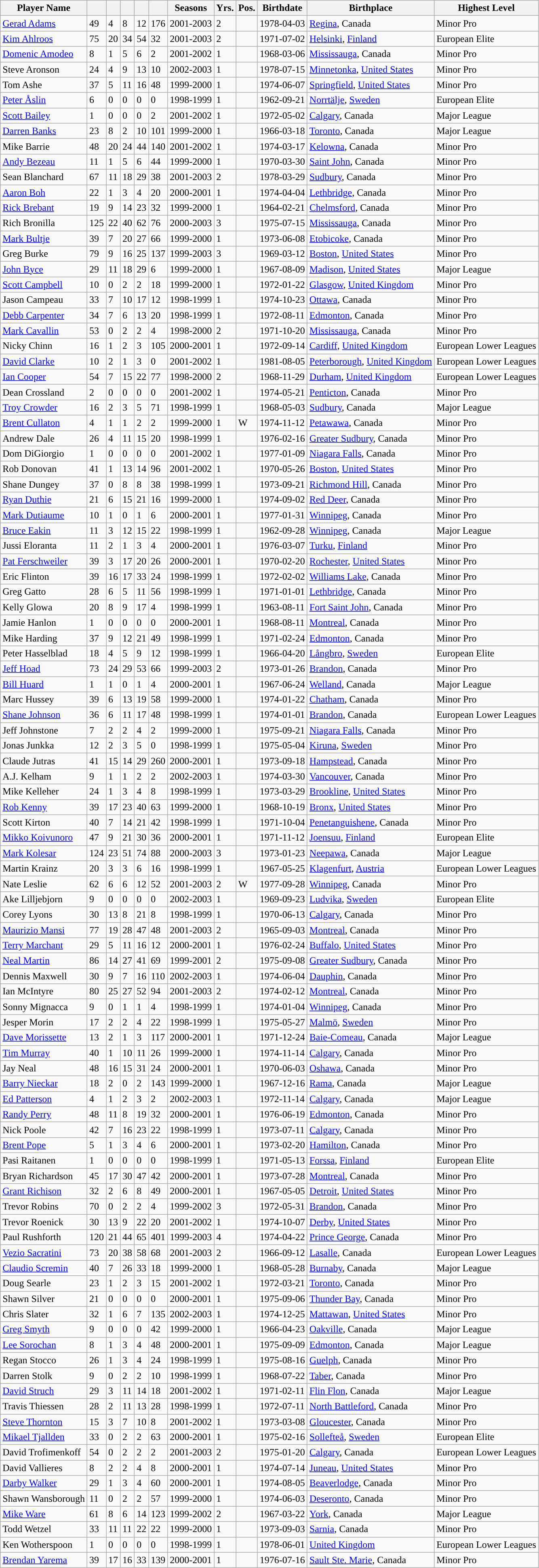<table class="wikitable sortable">
<tr>
<th>Player Name</th>
<th></th>
<th></th>
<th></th>
<th></th>
<th></th>
<th>Seasons</th>
<th>Yrs.</th>
<th>Pos.</th>
<th>Birthdate</th>
<th>Birthplace</th>
<th>Highest Level</th>
</tr>
<tr>
<td><a href='#'>Gerad Adams</a></td>
<td>49</td>
<td>4</td>
<td>8</td>
<td>12</td>
<td>176</td>
<td>2001-2003</td>
<td>2</td>
<td></td>
<td>1978-04-03</td>
<td data-sort-value="Canada"><a href='#'>Regina</a>, Canada</td>
<td>Minor Pro</td>
</tr>
<tr>
<td><a href='#'>Kim Ahlroos</a></td>
<td>75</td>
<td>20</td>
<td>34</td>
<td>54</td>
<td>32</td>
<td>2001-2003</td>
<td>2</td>
<td></td>
<td>1971-07-02</td>
<td data-sort-value="Finland"><a href='#'>Helsinki</a>, <a href='#'>Finland</a></td>
<td>European Elite</td>
</tr>
<tr>
<td><a href='#'>Domenic Amodeo</a></td>
<td>8</td>
<td>1</td>
<td>5</td>
<td>6</td>
<td>2</td>
<td>2001-2002</td>
<td>1</td>
<td></td>
<td>1968-03-06</td>
<td data-sort-value="Canada"><a href='#'>Mississauga</a>, Canada</td>
<td>Minor Pro</td>
</tr>
<tr>
<td>Steve Aronson</td>
<td>24</td>
<td>4</td>
<td>9</td>
<td>13</td>
<td>10</td>
<td>2002-2003</td>
<td>1</td>
<td></td>
<td>1978-07-15</td>
<td data-sort-value="United States"><a href='#'>Minnetonka</a>, <a href='#'>United States</a></td>
<td>Minor Pro</td>
</tr>
<tr>
<td>Tom Ashe</td>
<td>37</td>
<td>5</td>
<td>11</td>
<td>16</td>
<td>48</td>
<td>1999-2000</td>
<td>1</td>
<td></td>
<td>1974-06-07</td>
<td data-sort-value="United States"><a href='#'>Springfield</a>, <a href='#'>United States</a></td>
<td>Minor Pro</td>
</tr>
<tr>
<td><a href='#'>Peter Åslin</a></td>
<td>6</td>
<td>0</td>
<td>0</td>
<td>0</td>
<td>0</td>
<td>1998-1999</td>
<td>1</td>
<td></td>
<td>1962-09-21</td>
<td data-sort-value="Sweden"><a href='#'>Norrtälje</a>, <a href='#'>Sweden</a></td>
<td>European Elite</td>
</tr>
<tr>
<td><a href='#'>Scott Bailey</a></td>
<td>1</td>
<td>0</td>
<td>0</td>
<td>0</td>
<td>2</td>
<td>2001-2002</td>
<td>1</td>
<td></td>
<td>1972-05-02</td>
<td data-sort-value="Canada"><a href='#'>Calgary</a>, Canada</td>
<td>Major League</td>
</tr>
<tr>
<td><a href='#'>Darren Banks</a></td>
<td>23</td>
<td>8</td>
<td>2</td>
<td>10</td>
<td>101</td>
<td>1999-2000</td>
<td>1</td>
<td></td>
<td>1966-03-18</td>
<td data-sort-value="Canada"><a href='#'>Toronto</a>, Canada</td>
<td>Major League</td>
</tr>
<tr>
<td>Mike Barrie</td>
<td>48</td>
<td>20</td>
<td>24</td>
<td>44</td>
<td>140</td>
<td>2001-2002</td>
<td>1</td>
<td></td>
<td>1974-03-17</td>
<td data-sort-value="Canada"><a href='#'>Kelowna</a>, Canada</td>
<td>Minor Pro</td>
</tr>
<tr>
<td><a href='#'>Andy Bezeau</a></td>
<td>11</td>
<td>1</td>
<td>5</td>
<td>6</td>
<td>44</td>
<td>1999-2000</td>
<td>1</td>
<td></td>
<td>1970-03-30</td>
<td data-sort-value="Canada"><a href='#'>Saint John</a>, Canada</td>
<td>Minor Pro</td>
</tr>
<tr>
<td>Sean Blanchard</td>
<td>67</td>
<td>11</td>
<td>18</td>
<td>29</td>
<td>38</td>
<td>2001-2003</td>
<td>2</td>
<td></td>
<td>1978-03-29</td>
<td data-sort-value="Canada"><a href='#'>Sudbury</a>, Canada</td>
<td>Minor Pro</td>
</tr>
<tr>
<td><a href='#'>Aaron Boh</a></td>
<td>22</td>
<td>1</td>
<td>3</td>
<td>4</td>
<td>20</td>
<td>2000-2001</td>
<td>1</td>
<td></td>
<td>1974-04-04</td>
<td data-sort-value="Canada"><a href='#'>Lethbridge</a>, Canada</td>
<td>Minor Pro</td>
</tr>
<tr>
<td><a href='#'>Rick Brebant</a></td>
<td>19</td>
<td>9</td>
<td>14</td>
<td>23</td>
<td>32</td>
<td>1999-2000</td>
<td>1</td>
<td></td>
<td>1964-02-21</td>
<td data-sort-value="Canada"><a href='#'>Chelmsford</a>, Canada</td>
<td>Minor Pro</td>
</tr>
<tr>
<td>Rich Bronilla</td>
<td>125</td>
<td>22</td>
<td>40</td>
<td>62</td>
<td>76</td>
<td>2000-2003</td>
<td>3</td>
<td></td>
<td>1975-07-15</td>
<td data-sort-value="Canada"><a href='#'>Mississauga</a>, Canada</td>
<td>Minor Pro</td>
</tr>
<tr>
<td><a href='#'>Mark Bultje</a></td>
<td>39</td>
<td>7</td>
<td>20</td>
<td>27</td>
<td>66</td>
<td>1999-2000</td>
<td>1</td>
<td></td>
<td>1973-06-08</td>
<td data-sort-value="Canada”"><a href='#'>Etobicoke</a>, Canada</td>
<td>Minor Pro</td>
</tr>
<tr>
<td>Greg Burke</td>
<td>79</td>
<td>9</td>
<td>16</td>
<td>25</td>
<td>137</td>
<td>1999-2003</td>
<td>3</td>
<td></td>
<td>1969-03-12</td>
<td data-sort-value="United States"><a href='#'>Boston</a>, <a href='#'>United States</a></td>
<td>Minor Pro</td>
</tr>
<tr>
<td><a href='#'>John Byce</a></td>
<td>29</td>
<td>11</td>
<td>18</td>
<td>29</td>
<td>6</td>
<td>1999-2000</td>
<td>1</td>
<td></td>
<td>1967-08-09</td>
<td data-sort-value="United States"><a href='#'>Madison</a>, <a href='#'>United States</a></td>
<td>Major League</td>
</tr>
<tr>
<td><a href='#'>Scott Campbell</a></td>
<td>10</td>
<td>0</td>
<td>2</td>
<td>2</td>
<td>18</td>
<td>1999-2000</td>
<td>1</td>
<td></td>
<td>1972-01-22</td>
<td data-sort-value="United Kingdom"><a href='#'>Glasgow</a>, <a href='#'>United Kingdom</a></td>
<td>Minor Pro</td>
</tr>
<tr>
<td>Jason Campeau</td>
<td>33</td>
<td>7</td>
<td>10</td>
<td>17</td>
<td>12</td>
<td>1998-1999</td>
<td>1</td>
<td></td>
<td>1974-10-23</td>
<td data-sort-value="Canada"><a href='#'>Ottawa</a>, Canada</td>
<td>Minor Pro</td>
</tr>
<tr>
<td><a href='#'>Debb Carpenter</a></td>
<td>34</td>
<td>7</td>
<td>6</td>
<td>13</td>
<td>20</td>
<td>1998-1999</td>
<td>1</td>
<td></td>
<td>1972-08-11</td>
<td data-sort-value="Canada”"><a href='#'>Edmonton</a>, Canada</td>
<td>Minor Pro</td>
</tr>
<tr>
<td><a href='#'>Mark Cavallin</a></td>
<td>53</td>
<td>0</td>
<td>2</td>
<td>2</td>
<td>4</td>
<td>1998-2000</td>
<td>2</td>
<td></td>
<td>1971-10-20</td>
<td data-sort-value="Canada"><a href='#'>Mississauga</a>, Canada</td>
<td>Minor Pro</td>
</tr>
<tr>
<td>Nicky Chinn</td>
<td>16</td>
<td>1</td>
<td>2</td>
<td>3</td>
<td>105</td>
<td>2000-2001</td>
<td>1</td>
<td></td>
<td>1972-09-14</td>
<td data-sort-value="United Kingdom"><a href='#'>Cardiff</a>, <a href='#'>United Kingdom</a></td>
<td>European Lower Leagues</td>
</tr>
<tr>
<td><a href='#'>David Clarke</a></td>
<td>10</td>
<td>2</td>
<td>1</td>
<td>3</td>
<td>0</td>
<td>2001-2002</td>
<td>1</td>
<td></td>
<td>1981-08-05</td>
<td data-sort-value="United Kingdom"><a href='#'>Peterborough</a>, <a href='#'>United Kingdom</a></td>
<td>European Lower Leagues</td>
</tr>
<tr>
<td><a href='#'>Ian Cooper</a></td>
<td>54</td>
<td>7</td>
<td>15</td>
<td>22</td>
<td>77</td>
<td>1998-2000</td>
<td>2</td>
<td></td>
<td>1968-11-29</td>
<td data-sort-value="United Kingdom"><a href='#'>Durham</a>, <a href='#'>United Kingdom</a></td>
<td>European Lower Leagues</td>
</tr>
<tr>
<td>Dean Crossland</td>
<td>2</td>
<td>0</td>
<td>0</td>
<td>0</td>
<td>0</td>
<td>2001-2002</td>
<td>1</td>
<td></td>
<td>1974-05-21</td>
<td data-sort-value="Canada"><a href='#'>Penticton</a>, Canada</td>
<td>Minor Pro</td>
</tr>
<tr>
<td><a href='#'>Troy Crowder</a></td>
<td>16</td>
<td>2</td>
<td>3</td>
<td>5</td>
<td>71</td>
<td>1998-1999</td>
<td>1</td>
<td></td>
<td>1968-05-03</td>
<td data-sort-value="Canada"><a href='#'>Sudbury</a>, Canada</td>
<td>Major League</td>
</tr>
<tr>
<td><a href='#'>Brent Cullaton</a></td>
<td>4</td>
<td>1</td>
<td>1</td>
<td>2</td>
<td>2</td>
<td>1999-2000</td>
<td>1</td>
<td>W</td>
<td>1974-11-12</td>
<td data-sort-value="Canada"><a href='#'>Petawawa</a>, Canada</td>
<td>Minor Pro</td>
</tr>
<tr>
<td>Andrew Dale</td>
<td>26</td>
<td>4</td>
<td>11</td>
<td>15</td>
<td>20</td>
<td>1998-1999</td>
<td>1</td>
<td></td>
<td>1976-02-16</td>
<td data-sort-value="Canada"><a href='#'>Greater Sudbury</a>, Canada</td>
<td>Minor Pro</td>
</tr>
<tr>
<td>Dom DiGiorgio</td>
<td>1</td>
<td>0</td>
<td>0</td>
<td>0</td>
<td>0</td>
<td>2001-2002</td>
<td>1</td>
<td></td>
<td>1977-01-09</td>
<td data-sort-value="Canada"><a href='#'>Niagara Falls</a>, Canada</td>
<td>Minor Pro</td>
</tr>
<tr>
<td>Rob Donovan</td>
<td>41</td>
<td>1</td>
<td>13</td>
<td>14</td>
<td>96</td>
<td>2001-2002</td>
<td>1</td>
<td></td>
<td>1970-05-26</td>
<td data-sort-value="United States"><a href='#'>Boston</a>, <a href='#'>United States</a></td>
<td>Minor Pro</td>
</tr>
<tr>
<td>Shane Dungey</td>
<td>37</td>
<td>0</td>
<td>8</td>
<td>8</td>
<td>38</td>
<td>1998-1999</td>
<td>1</td>
<td></td>
<td>1973-09-21</td>
<td data-sort-value="Canada"><a href='#'>Richmond Hill</a>, Canada</td>
<td>Minor Pro</td>
</tr>
<tr>
<td><a href='#'>Ryan Duthie</a></td>
<td>21</td>
<td>6</td>
<td>15</td>
<td>21</td>
<td>16</td>
<td>1999-2000</td>
<td>1</td>
<td></td>
<td>1974-09-02</td>
<td data-sort-value="Canada"><a href='#'>Red Deer</a>, Canada</td>
<td>Minor Pro</td>
</tr>
<tr>
<td><a href='#'>Mark Dutiaume</a></td>
<td>10</td>
<td>1</td>
<td>0</td>
<td>1</td>
<td>6</td>
<td>2000-2001</td>
<td>1</td>
<td></td>
<td>1977-01-31</td>
<td data-sort-value="Canada"><a href='#'>Winnipeg</a>, Canada</td>
<td>Minor Pro</td>
</tr>
<tr>
<td><a href='#'>Bruce Eakin</a></td>
<td>11</td>
<td>3</td>
<td>12</td>
<td>15</td>
<td>22</td>
<td>1998-1999</td>
<td>1</td>
<td></td>
<td>1962-09-28</td>
<td data-sort-value="Canada"><a href='#'>Winnipeg</a>, Canada</td>
<td>Major League</td>
</tr>
<tr>
<td>Jussi Eloranta</td>
<td>11</td>
<td>2</td>
<td>1</td>
<td>3</td>
<td>4</td>
<td>2000-2001</td>
<td>1</td>
<td></td>
<td>1976-03-07</td>
<td data-sort-value="Finland"><a href='#'>Turku</a>, <a href='#'>Finland</a></td>
<td>Minor Pro</td>
</tr>
<tr>
<td><a href='#'>Pat Ferschweiler</a></td>
<td>39</td>
<td>3</td>
<td>17</td>
<td>20</td>
<td>26</td>
<td>2000-2001</td>
<td>1</td>
<td></td>
<td>1970-02-20</td>
<td data-sort-value="United States"><a href='#'>Rochester</a>, <a href='#'>United States</a></td>
<td>Minor Pro</td>
</tr>
<tr>
<td>Eric Flinton</td>
<td>39</td>
<td>16</td>
<td>17</td>
<td>33</td>
<td>24</td>
<td>1998-1999</td>
<td>1</td>
<td></td>
<td>1972-02-02</td>
<td data-sort-value="Canada"><a href='#'>Williams Lake</a>, Canada</td>
<td>Minor Pro</td>
</tr>
<tr>
<td>Greg Gatto</td>
<td>28</td>
<td>6</td>
<td>5</td>
<td>11</td>
<td>56</td>
<td>1998-1999</td>
<td>1</td>
<td></td>
<td>1971-01-01</td>
<td data-sort-value="Canada"><a href='#'>Lethbridge</a>, Canada</td>
<td>Minor Pro</td>
</tr>
<tr>
<td>Kelly Glowa</td>
<td>20</td>
<td>8</td>
<td>9</td>
<td>17</td>
<td>4</td>
<td>1998-1999</td>
<td>1</td>
<td></td>
<td>1963-08-11</td>
<td data-sort-value="Canada"><a href='#'>Fort Saint John</a>, Canada</td>
<td>Minor Pro</td>
</tr>
<tr>
<td>Jamie Hanlon</td>
<td>1</td>
<td>0</td>
<td>0</td>
<td>0</td>
<td>0</td>
<td>2000-2001</td>
<td>1</td>
<td></td>
<td>1968-08-11</td>
<td data-sort-value="Canada”"><a href='#'>Montreal</a>, Canada</td>
<td>Minor Pro</td>
</tr>
<tr>
<td>Mike Harding</td>
<td>37</td>
<td>9</td>
<td>12</td>
<td>21</td>
<td>49</td>
<td>1998-1999</td>
<td>1</td>
<td></td>
<td>1971-02-24</td>
<td data-sort-value="Canada”"><a href='#'>Edmonton</a>, Canada</td>
<td>Minor Pro</td>
</tr>
<tr>
<td>Peter Hasselblad</td>
<td>18</td>
<td>4</td>
<td>5</td>
<td>9</td>
<td>12</td>
<td>1998-1999</td>
<td>1</td>
<td></td>
<td>1966-04-20</td>
<td data-sort-value="Sweden"><a href='#'>Långbro</a>, <a href='#'>Sweden</a></td>
<td>European Elite</td>
</tr>
<tr>
<td><a href='#'>Jeff Hoad</a></td>
<td>73</td>
<td>24</td>
<td>29</td>
<td>53</td>
<td>66</td>
<td>1999-2003</td>
<td>2</td>
<td></td>
<td>1973-01-26</td>
<td data-sort-value="Canada”"><a href='#'>Brandon</a>, Canada</td>
<td>Minor Pro</td>
</tr>
<tr>
<td><a href='#'>Bill Huard</a></td>
<td>1</td>
<td>1</td>
<td>0</td>
<td>1</td>
<td>4</td>
<td>2000-2001</td>
<td>1</td>
<td></td>
<td>1967-06-24</td>
<td data-sort-value="Canada"><a href='#'>Welland</a>, Canada</td>
<td>Major League</td>
</tr>
<tr>
<td>Marc Hussey</td>
<td>39</td>
<td>6</td>
<td>13</td>
<td>19</td>
<td>58</td>
<td>1999-2000</td>
<td>1</td>
<td></td>
<td>1974-01-22</td>
<td data-sort-value="Canada”"><a href='#'>Chatham</a>, Canada</td>
<td>Minor Pro</td>
</tr>
<tr>
<td><a href='#'>Shane Johnson</a></td>
<td>36</td>
<td>6</td>
<td>11</td>
<td>17</td>
<td>48</td>
<td>1998-1999</td>
<td>1</td>
<td></td>
<td>1974-01-01</td>
<td data-sort-value="Canada”"><a href='#'>Brandon</a>, Canada</td>
<td>European Lower Leagues</td>
</tr>
<tr>
<td>Jeff Johnstone</td>
<td>7</td>
<td>2</td>
<td>2</td>
<td>4</td>
<td>2</td>
<td>1999-2000</td>
<td>1</td>
<td></td>
<td>1975-09-21</td>
<td data-sort-value="Canada"><a href='#'>Niagara Falls</a>, Canada</td>
<td>Minor Pro</td>
</tr>
<tr>
<td>Jonas Junkka</td>
<td>12</td>
<td>2</td>
<td>3</td>
<td>5</td>
<td>0</td>
<td>1998-1999</td>
<td>1</td>
<td></td>
<td>1975-05-04</td>
<td data-sort-value="Sweden"><a href='#'>Kiruna</a>, <a href='#'>Sweden</a></td>
<td>Minor Pro</td>
</tr>
<tr>
<td>Claude Jutras</td>
<td>41</td>
<td>15</td>
<td>14</td>
<td>29</td>
<td>260</td>
<td>2000-2001</td>
<td>1</td>
<td></td>
<td>1973-09-18</td>
<td data-sort-value="Canada"><a href='#'>Hampstead</a>, Canada</td>
<td>Minor Pro</td>
</tr>
<tr>
<td>A.J. Kelham</td>
<td>9</td>
<td>1</td>
<td>1</td>
<td>2</td>
<td>2</td>
<td>2002-2003</td>
<td>1</td>
<td></td>
<td>1974-03-30</td>
<td data-sort-value="Canada"><a href='#'>Vancouver</a>, Canada</td>
<td>Minor Pro</td>
</tr>
<tr>
<td>Mike Kelleher</td>
<td>24</td>
<td>1</td>
<td>3</td>
<td>4</td>
<td>8</td>
<td>1998-1999</td>
<td>1</td>
<td></td>
<td>1973-03-29</td>
<td data-sort-value="United States"><a href='#'>Brookline</a>, <a href='#'>United States</a></td>
<td>Minor Pro</td>
</tr>
<tr>
<td><a href='#'>Rob Kenny</a></td>
<td>39</td>
<td>17</td>
<td>23</td>
<td>40</td>
<td>63</td>
<td>1999-2000</td>
<td>1</td>
<td></td>
<td>1968-10-19</td>
<td data-sort-value="United States"><a href='#'>Bronx</a>, <a href='#'>United States</a></td>
<td>Minor Pro</td>
</tr>
<tr>
<td>Scott Kirton</td>
<td>40</td>
<td>7</td>
<td>14</td>
<td>21</td>
<td>42</td>
<td>1998-1999</td>
<td>1</td>
<td></td>
<td>1971-10-04</td>
<td data-sort-value="Canada"><a href='#'>Penetanguishene</a>, Canada</td>
<td>Minor Pro</td>
</tr>
<tr>
<td><a href='#'>Mikko Koivunoro</a></td>
<td>47</td>
<td>9</td>
<td>21</td>
<td>30</td>
<td>36</td>
<td>2000-2001</td>
<td>1</td>
<td></td>
<td>1971-11-12</td>
<td data-sort-value="Finland"><a href='#'>Joensuu</a>, <a href='#'>Finland</a></td>
<td>European Elite</td>
</tr>
<tr>
<td><a href='#'>Mark Kolesar</a></td>
<td>124</td>
<td>23</td>
<td>51</td>
<td>74</td>
<td>88</td>
<td>2000-2003</td>
<td>3</td>
<td></td>
<td>1973-01-23</td>
<td data-sort-value="Canada"><a href='#'>Neepawa</a>, Canada</td>
<td>Major League</td>
</tr>
<tr>
<td>Martin Krainz</td>
<td>20</td>
<td>3</td>
<td>3</td>
<td>6</td>
<td>16</td>
<td>1998-1999</td>
<td>1</td>
<td></td>
<td>1967-05-25</td>
<td data-sort-value="Austria"><a href='#'>Klagenfurt</a>, <a href='#'>Austria</a></td>
<td>European Lower Leagues</td>
</tr>
<tr>
<td>Nate Leslie</td>
<td>62</td>
<td>6</td>
<td>6</td>
<td>12</td>
<td>52</td>
<td>2001-2003</td>
<td>2</td>
<td>W</td>
<td>1977-09-28</td>
<td data-sort-value="Canada"><a href='#'>Winnipeg</a>, Canada</td>
<td>Minor Pro</td>
</tr>
<tr>
<td>Ake Lilljebjorn</td>
<td>9</td>
<td>0</td>
<td>0</td>
<td>0</td>
<td>0</td>
<td>2002-2003</td>
<td>1</td>
<td></td>
<td>1969-09-23</td>
<td data-sort-value="Sweden"><a href='#'>Ludvika</a>, <a href='#'>Sweden</a></td>
<td>European Elite</td>
</tr>
<tr>
<td>Corey Lyons</td>
<td>30</td>
<td>13</td>
<td>8</td>
<td>21</td>
<td>8</td>
<td>1998-1999</td>
<td>1</td>
<td></td>
<td>1970-06-13</td>
<td data-sort-value="Canada”"><a href='#'>Calgary</a>, Canada</td>
<td>Minor Pro</td>
</tr>
<tr>
<td><a href='#'>Maurizio Mansi</a></td>
<td>77</td>
<td>19</td>
<td>28</td>
<td>47</td>
<td>48</td>
<td>2001-2003</td>
<td>2</td>
<td></td>
<td>1965-09-03</td>
<td data-sort-value="Canada”"><a href='#'>Montreal</a>, Canada</td>
<td>Minor Pro</td>
</tr>
<tr>
<td><a href='#'>Terry Marchant</a></td>
<td>29</td>
<td>5</td>
<td>11</td>
<td>16</td>
<td>12</td>
<td>2000-2001</td>
<td>1</td>
<td></td>
<td>1976-02-24</td>
<td data-sort-value="United States"><a href='#'>Buffalo</a>, <a href='#'>United States</a></td>
<td>Minor Pro</td>
</tr>
<tr>
<td><a href='#'>Neal Martin</a></td>
<td>86</td>
<td>14</td>
<td>27</td>
<td>41</td>
<td>69</td>
<td>1999-2001</td>
<td>2</td>
<td></td>
<td>1975-09-08</td>
<td data-sort-value="Canada"><a href='#'>Greater Sudbury</a>, Canada</td>
<td>Minor Pro</td>
</tr>
<tr>
<td>Dennis Maxwell</td>
<td>30</td>
<td>9</td>
<td>7</td>
<td>16</td>
<td>110</td>
<td>2002-2003</td>
<td>1</td>
<td></td>
<td>1974-06-04</td>
<td data-sort-value="Canada"><a href='#'>Dauphin</a>, Canada</td>
<td>Minor Pro</td>
</tr>
<tr>
<td>Ian McIntyre</td>
<td>80</td>
<td>25</td>
<td>27</td>
<td>52</td>
<td>94</td>
<td>2001-2003</td>
<td>2</td>
<td></td>
<td>1974-02-12</td>
<td data-sort-value="Canada”"><a href='#'>Montreal</a>, Canada</td>
<td>Minor Pro</td>
</tr>
<tr>
<td>Sonny Mignacca</td>
<td>9</td>
<td>0</td>
<td>1</td>
<td>1</td>
<td>4</td>
<td>1998-1999</td>
<td>1</td>
<td></td>
<td>1974-01-04</td>
<td data-sort-value="Canada"><a href='#'>Winnipeg</a>, Canada</td>
<td>Minor Pro</td>
</tr>
<tr>
<td>Jesper Morin</td>
<td>17</td>
<td>2</td>
<td>2</td>
<td>4</td>
<td>22</td>
<td>1998-1999</td>
<td>1</td>
<td></td>
<td>1975-05-27</td>
<td data-sort-value="Sweden"><a href='#'>Malmö</a>, <a href='#'>Sweden</a></td>
<td>Minor Pro</td>
</tr>
<tr>
<td><a href='#'>Dave Morissette</a></td>
<td>13</td>
<td>2</td>
<td>1</td>
<td>3</td>
<td>117</td>
<td>2000-2001</td>
<td>1</td>
<td></td>
<td>1971-12-24</td>
<td data-sort-value="Canada"><a href='#'>Baie-Comeau</a>, Canada</td>
<td>Major League</td>
</tr>
<tr>
<td><a href='#'>Tim Murray</a></td>
<td>40</td>
<td>1</td>
<td>10</td>
<td>11</td>
<td>26</td>
<td>1999-2000</td>
<td>1</td>
<td></td>
<td>1974-11-14</td>
<td data-sort-value="Canada”"><a href='#'>Calgary</a>, Canada</td>
<td>Minor Pro</td>
</tr>
<tr>
<td>Jay Neal</td>
<td>48</td>
<td>16</td>
<td>15</td>
<td>31</td>
<td>24</td>
<td>2000-2001</td>
<td>1</td>
<td></td>
<td>1970-06-03</td>
<td data-sort-value="Canada"><a href='#'>Oshawa</a>, Canada</td>
<td>Minor Pro</td>
</tr>
<tr>
<td><a href='#'>Barry Nieckar</a></td>
<td>18</td>
<td>2</td>
<td>0</td>
<td>2</td>
<td>143</td>
<td>1999-2000</td>
<td>1</td>
<td></td>
<td>1967-12-16</td>
<td data-sort-value="Canada"><a href='#'>Rama</a>, Canada</td>
<td>Major League</td>
</tr>
<tr>
<td><a href='#'>Ed Patterson</a></td>
<td>4</td>
<td>1</td>
<td>2</td>
<td>3</td>
<td>2</td>
<td>2002-2003</td>
<td>1</td>
<td></td>
<td>1972-11-14</td>
<td data-sort-value="Canada”"><a href='#'>Calgary</a>, Canada</td>
<td>Major League</td>
</tr>
<tr>
<td><a href='#'>Randy Perry</a></td>
<td>48</td>
<td>11</td>
<td>8</td>
<td>19</td>
<td>32</td>
<td>2000-2001</td>
<td>1</td>
<td></td>
<td>1976-06-19</td>
<td data-sort-value="Canada”"><a href='#'>Edmonton</a>, Canada</td>
<td>Minor Pro</td>
</tr>
<tr>
<td>Nick Poole</td>
<td>42</td>
<td>7</td>
<td>16</td>
<td>23</td>
<td>22</td>
<td>1998-1999</td>
<td>1</td>
<td></td>
<td>1973-07-11</td>
<td data-sort-value="Canada”"><a href='#'>Calgary</a>, Canada</td>
<td>Minor Pro</td>
</tr>
<tr>
<td><a href='#'>Brent Pope</a></td>
<td>5</td>
<td>1</td>
<td>3</td>
<td>4</td>
<td>6</td>
<td>2000-2001</td>
<td>1</td>
<td></td>
<td>1973-02-20</td>
<td data-sort-value="Canada"><a href='#'>Hamilton</a>, Canada</td>
<td>Minor Pro</td>
</tr>
<tr>
<td>Pasi Raitanen</td>
<td>1</td>
<td>0</td>
<td>0</td>
<td>0</td>
<td>0</td>
<td>1998-1999</td>
<td>1</td>
<td></td>
<td>1971-05-13</td>
<td data-sort-value="Finland"><a href='#'>Forssa</a>, <a href='#'>Finland</a></td>
<td>European Elite</td>
</tr>
<tr>
<td>Bryan Richardson</td>
<td>45</td>
<td>17</td>
<td>30</td>
<td>47</td>
<td>42</td>
<td>2000-2001</td>
<td>1</td>
<td></td>
<td>1973-07-28</td>
<td data-sort-value="Canada”"><a href='#'>Montreal</a>, Canada</td>
<td>Minor Pro</td>
</tr>
<tr>
<td><a href='#'>Grant Richison</a></td>
<td>32</td>
<td>2</td>
<td>6</td>
<td>8</td>
<td>49</td>
<td>2000-2001</td>
<td>1</td>
<td></td>
<td>1967-05-05</td>
<td data-sort-value="United States"><a href='#'>Detroit</a>, <a href='#'>United States</a></td>
<td>Minor Pro</td>
</tr>
<tr>
<td>Trevor Robins</td>
<td>70</td>
<td>0</td>
<td>2</td>
<td>2</td>
<td>4</td>
<td>1999-2002</td>
<td>3</td>
<td></td>
<td>1972-05-31</td>
<td data-sort-value="Canada”"><a href='#'>Brandon</a>, Canada</td>
<td>Minor Pro</td>
</tr>
<tr>
<td>Trevor Roenick</td>
<td>30</td>
<td>13</td>
<td>9</td>
<td>22</td>
<td>20</td>
<td>2001-2002</td>
<td>1</td>
<td></td>
<td>1974-10-07</td>
<td data-sort-value="United States"><a href='#'>Derby</a>, <a href='#'>United States</a></td>
<td>Minor Pro</td>
</tr>
<tr>
<td>Paul Rushforth</td>
<td>120</td>
<td>21</td>
<td>44</td>
<td>65</td>
<td>401</td>
<td>1999-2003</td>
<td>4</td>
<td></td>
<td>1974-04-22</td>
<td data-sort-value="Canada"><a href='#'>Prince George</a>, Canada</td>
<td>Minor Pro</td>
</tr>
<tr>
<td><a href='#'>Vezio Sacratini</a></td>
<td>73</td>
<td>20</td>
<td>38</td>
<td>58</td>
<td>68</td>
<td>2001-2003</td>
<td>2</td>
<td></td>
<td>1966-09-12</td>
<td data-sort-value="Canada"><a href='#'>Lasalle</a>, Canada</td>
<td>European Lower Leagues</td>
</tr>
<tr>
<td><a href='#'>Claudio Scremin</a></td>
<td>40</td>
<td>7</td>
<td>26</td>
<td>33</td>
<td>18</td>
<td>1999-2000</td>
<td>1</td>
<td></td>
<td>1968-05-28</td>
<td data-sort-value="Canada”"><a href='#'>Burnaby</a>, Canada</td>
<td>Major League</td>
</tr>
<tr>
<td>Doug Searle</td>
<td>23</td>
<td>1</td>
<td>2</td>
<td>3</td>
<td>15</td>
<td>2001-2002</td>
<td>1</td>
<td></td>
<td>1972-03-21</td>
<td data-sort-value="Canada"><a href='#'>Toronto</a>, Canada</td>
<td>Minor Pro</td>
</tr>
<tr>
<td>Shawn Silver</td>
<td>21</td>
<td>0</td>
<td>0</td>
<td>0</td>
<td>0</td>
<td>2000-2001</td>
<td>1</td>
<td></td>
<td>1975-09-06</td>
<td data-sort-value="Canada"><a href='#'>Thunder Bay</a>, Canada</td>
<td>Minor Pro</td>
</tr>
<tr>
<td>Chris Slater</td>
<td>32</td>
<td>1</td>
<td>6</td>
<td>7</td>
<td>135</td>
<td>2002-2003</td>
<td>1</td>
<td></td>
<td>1974-12-25</td>
<td data-sort-value="United States"><a href='#'>Mattawan</a>, <a href='#'>United States</a></td>
<td>Minor Pro</td>
</tr>
<tr>
<td><a href='#'>Greg Smyth</a></td>
<td>9</td>
<td>0</td>
<td>0</td>
<td>0</td>
<td>42</td>
<td>1999-2000</td>
<td>1</td>
<td></td>
<td>1966-04-23</td>
<td data-sort-value="Canada"><a href='#'>Oakville</a>, Canada</td>
<td>Major League</td>
</tr>
<tr>
<td><a href='#'>Lee Sorochan</a></td>
<td>8</td>
<td>1</td>
<td>3</td>
<td>4</td>
<td>48</td>
<td>2000-2001</td>
<td>1</td>
<td></td>
<td>1975-09-09</td>
<td data-sort-value="Canada”"><a href='#'>Edmonton</a>, Canada</td>
<td>Major League</td>
</tr>
<tr>
<td>Regan Stocco</td>
<td>26</td>
<td>1</td>
<td>3</td>
<td>4</td>
<td>24</td>
<td>1998-1999</td>
<td>1</td>
<td></td>
<td>1975-08-16</td>
<td data-sort-value="Canada"><a href='#'>Guelph</a>, Canada</td>
<td>Minor Pro</td>
</tr>
<tr>
<td>Darren Stolk</td>
<td>9</td>
<td>0</td>
<td>2</td>
<td>2</td>
<td>10</td>
<td>1998-1999</td>
<td>1</td>
<td></td>
<td>1968-07-22</td>
<td data-sort-value="Canada"><a href='#'>Taber</a>, Canada</td>
<td>Minor Pro</td>
</tr>
<tr>
<td><a href='#'>David Struch</a></td>
<td>29</td>
<td>3</td>
<td>11</td>
<td>14</td>
<td>18</td>
<td>2001-2002</td>
<td>1</td>
<td></td>
<td>1971-02-11</td>
<td data-sort-value="Canada"><a href='#'>Flin Flon</a>, Canada</td>
<td>Major League</td>
</tr>
<tr>
<td>Travis Thiessen</td>
<td>28</td>
<td>2</td>
<td>11</td>
<td>13</td>
<td>28</td>
<td>1998-1999</td>
<td>1</td>
<td></td>
<td>1972-07-11</td>
<td data-sort-value="Canada"><a href='#'>North Battleford</a>, Canada</td>
<td>Minor Pro</td>
</tr>
<tr>
<td><a href='#'>Steve Thornton</a></td>
<td>15</td>
<td>3</td>
<td>7</td>
<td>10</td>
<td>8</td>
<td>2001-2002</td>
<td>1</td>
<td></td>
<td>1973-03-08</td>
<td data-sort-value="Canada"><a href='#'>Gloucester</a>, Canada</td>
<td>Minor Pro</td>
</tr>
<tr>
<td><a href='#'>Mikael Tjallden</a></td>
<td>33</td>
<td>0</td>
<td>2</td>
<td>2</td>
<td>63</td>
<td>2000-2001</td>
<td>1</td>
<td></td>
<td>1975-02-16</td>
<td data-sort-value="Sweden"><a href='#'>Sollefteå</a>, <a href='#'>Sweden</a></td>
<td>European Elite</td>
</tr>
<tr>
<td>David Trofimenkoff</td>
<td>54</td>
<td>0</td>
<td>2</td>
<td>2</td>
<td>2</td>
<td>2001-2003</td>
<td>2</td>
<td></td>
<td>1975-01-20</td>
<td data-sort-value="Canada”"><a href='#'>Calgary</a>, Canada</td>
<td>European Lower Leagues</td>
</tr>
<tr>
<td>David Vallieres</td>
<td>8</td>
<td>2</td>
<td>2</td>
<td>4</td>
<td>8</td>
<td>2000-2001</td>
<td>1</td>
<td></td>
<td>1974-07-14</td>
<td data-sort-value="United States"><a href='#'>Juneau</a>, <a href='#'>United States</a></td>
<td>Minor Pro</td>
</tr>
<tr>
<td><a href='#'>Darby Walker</a></td>
<td>29</td>
<td>1</td>
<td>3</td>
<td>4</td>
<td>60</td>
<td>2000-2001</td>
<td>1</td>
<td></td>
<td>1974-08-05</td>
<td data-sort-value="Canada"><a href='#'>Beaverlodge</a>, Canada</td>
<td>Minor Pro</td>
</tr>
<tr>
<td>Shawn Wansborough</td>
<td>11</td>
<td>0</td>
<td>2</td>
<td>2</td>
<td>57</td>
<td>1999-2000</td>
<td>1</td>
<td></td>
<td>1974-06-03</td>
<td data-sort-value="Canada"><a href='#'>Deseronto</a>, Canada</td>
<td>Minor Pro</td>
</tr>
<tr>
<td><a href='#'>Mike Ware</a></td>
<td>61</td>
<td>8</td>
<td>6</td>
<td>14</td>
<td>123</td>
<td>1999-2002</td>
<td>2</td>
<td></td>
<td>1967-03-22</td>
<td data-sort-value="Canada"><a href='#'>York</a>, Canada</td>
<td>Major League</td>
</tr>
<tr>
<td>Todd Wetzel</td>
<td>33</td>
<td>11</td>
<td>11</td>
<td>22</td>
<td>22</td>
<td>1999-2000</td>
<td>1</td>
<td></td>
<td>1973-09-03</td>
<td data-sort-value="Canada"><a href='#'>Sarnia</a>, Canada</td>
<td>Minor Pro</td>
</tr>
<tr>
<td>Ken Wotherspoon</td>
<td>1</td>
<td>0</td>
<td>0</td>
<td>0</td>
<td>0</td>
<td>1998-1999</td>
<td>1</td>
<td></td>
<td>1978-06-01</td>
<td data-sort-value="United Kingdom"><a href='#'>United Kingdom</a></td>
<td>European Lower Leagues</td>
</tr>
<tr>
<td><a href='#'>Brendan Yarema</a></td>
<td>39</td>
<td>17</td>
<td>16</td>
<td>33</td>
<td>139</td>
<td>2000-2001</td>
<td>1</td>
<td></td>
<td>1976-07-16</td>
<td data-sort-value="Canada"><a href='#'>Sault Ste. Marie</a>, Canada</td>
<td>Minor Pro</td>
</tr>
</table>
